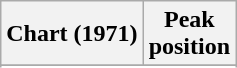<table class="wikitable sortable plainrowheaders">
<tr>
<th>Chart (1971)</th>
<th>Peak<br>position</th>
</tr>
<tr>
</tr>
<tr>
</tr>
</table>
